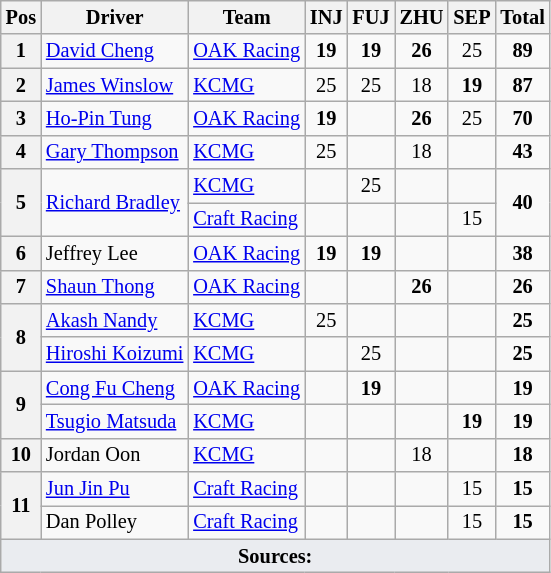<table class="wikitable" style="font-size: 85%;">
<tr>
<th>Pos</th>
<th>Driver</th>
<th>Team</th>
<th>INJ</th>
<th>FUJ</th>
<th>ZHU</th>
<th>SEP</th>
<th>Total</th>
</tr>
<tr>
<th>1</th>
<td> <a href='#'>David Cheng</a></td>
<td> <a href='#'>OAK Racing</a></td>
<td align=center><strong>19</strong></td>
<td align=center><strong>19</strong></td>
<td align=center><strong>26</strong></td>
<td align=center>25</td>
<td align=center><strong>89</strong></td>
</tr>
<tr>
<th>2</th>
<td> <a href='#'>James Winslow</a></td>
<td> <a href='#'>KCMG</a></td>
<td align=center>25</td>
<td align=center>25</td>
<td align=center>18</td>
<td align=center><strong>19</strong></td>
<td align=center><strong>87</strong></td>
</tr>
<tr>
<th>3</th>
<td> <a href='#'>Ho-Pin Tung</a></td>
<td> <a href='#'>OAK Racing</a></td>
<td align=center><strong>19</strong></td>
<td></td>
<td align=center><strong>26</strong></td>
<td align=center>25</td>
<td align=center><strong>70</strong></td>
</tr>
<tr>
<th>4</th>
<td> <a href='#'>Gary Thompson</a></td>
<td> <a href='#'>KCMG</a></td>
<td align=center>25</td>
<td></td>
<td align=center>18</td>
<td></td>
<td align=center><strong>43</strong></td>
</tr>
<tr>
<th rowspan=2>5</th>
<td rowspan=2> <a href='#'>Richard Bradley</a></td>
<td> <a href='#'>KCMG</a></td>
<td></td>
<td align=center>25</td>
<td></td>
<td></td>
<td rowspan="2" align="center"><strong>40</strong></td>
</tr>
<tr>
<td> <a href='#'>Craft Racing</a></td>
<td></td>
<td></td>
<td></td>
<td align=center>15</td>
</tr>
<tr>
<th>6</th>
<td> Jeffrey Lee</td>
<td> <a href='#'>OAK Racing</a></td>
<td align=center><strong>19</strong></td>
<td align=center><strong>19</strong></td>
<td></td>
<td></td>
<td align=center><strong>38</strong></td>
</tr>
<tr>
<th>7</th>
<td> <a href='#'>Shaun Thong</a></td>
<td> <a href='#'>OAK Racing</a></td>
<td></td>
<td></td>
<td align=center><strong>26</strong></td>
<td></td>
<td align=center><strong>26</strong></td>
</tr>
<tr>
<th rowspan=2>8</th>
<td> <a href='#'>Akash Nandy</a></td>
<td> <a href='#'>KCMG</a></td>
<td align=center>25</td>
<td></td>
<td></td>
<td></td>
<td align=center><strong>25</strong></td>
</tr>
<tr>
<td> <a href='#'>Hiroshi Koizumi</a></td>
<td> <a href='#'>KCMG</a></td>
<td></td>
<td align=center>25</td>
<td></td>
<td></td>
<td align=center><strong>25</strong></td>
</tr>
<tr>
<th rowspan=2>9</th>
<td> <a href='#'>Cong Fu Cheng</a></td>
<td> <a href='#'>OAK Racing</a></td>
<td></td>
<td align=center><strong>19</strong></td>
<td></td>
<td align=center></td>
<td align=center><strong>19</strong></td>
</tr>
<tr>
<td> <a href='#'>Tsugio Matsuda</a></td>
<td> <a href='#'>KCMG</a></td>
<td></td>
<td></td>
<td></td>
<td align=center><strong>19</strong></td>
<td align=center><strong>19</strong></td>
</tr>
<tr>
<th>10</th>
<td> Jordan Oon</td>
<td> <a href='#'>KCMG</a></td>
<td></td>
<td></td>
<td align=center>18</td>
<td align=center></td>
<td align=center><strong>18</strong></td>
</tr>
<tr>
<th rowspan=2>11</th>
<td> <a href='#'>Jun Jin Pu</a></td>
<td> <a href='#'>Craft Racing</a></td>
<td></td>
<td></td>
<td></td>
<td align=center>15</td>
<td align=center><strong>15</strong></td>
</tr>
<tr>
<td> Dan Polley</td>
<td> <a href='#'>Craft Racing</a></td>
<td></td>
<td></td>
<td></td>
<td align=center>15</td>
<td align=center><strong>15</strong></td>
</tr>
<tr class="sortbottom">
<td colspan="8" style="background-color:#EAECF0;text-align:center"><strong>Sources:</strong></td>
</tr>
</table>
